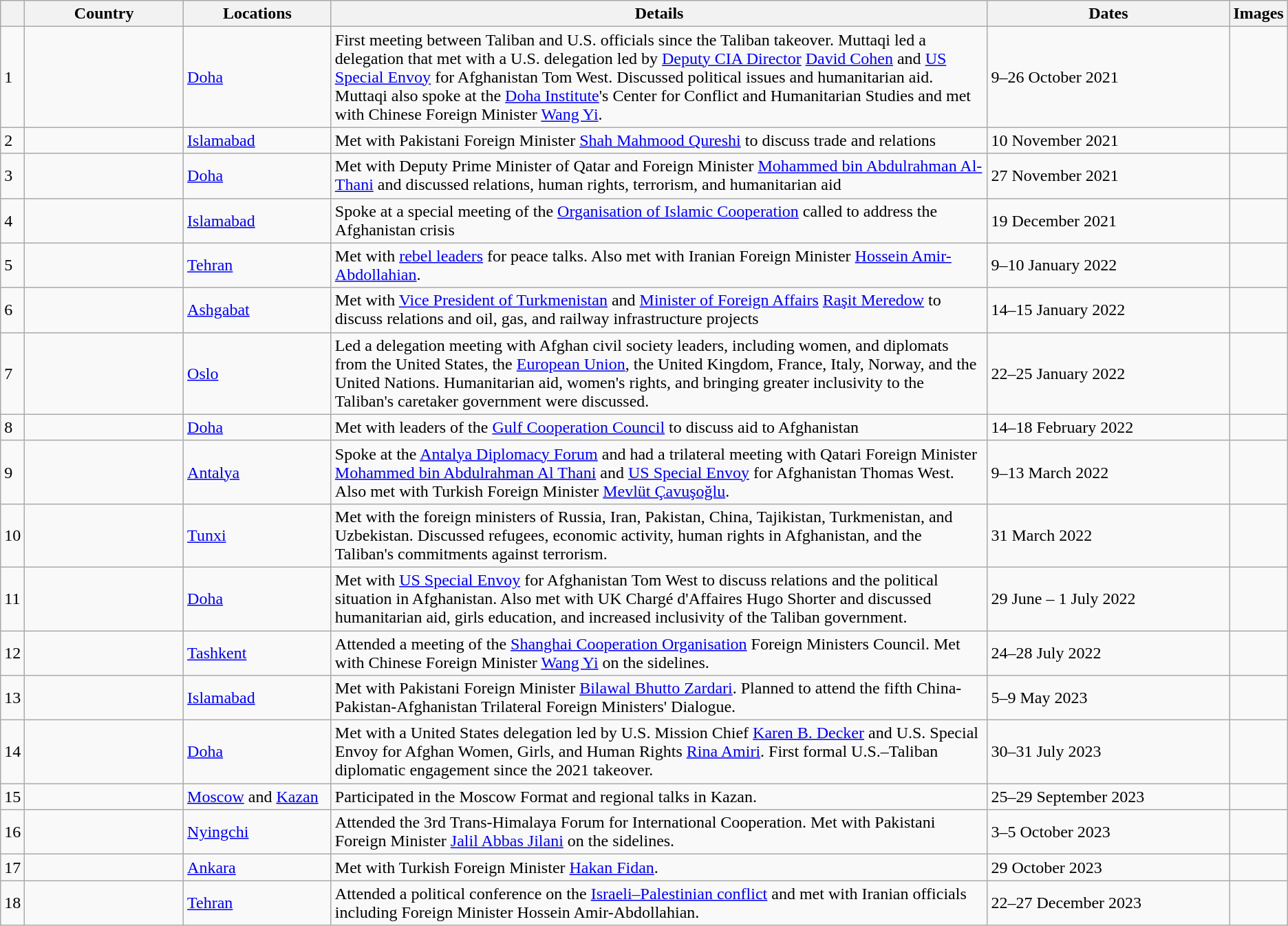<table class="wikitable sortable">
<tr>
<th></th>
<th style="width: 13%;">Country</th>
<th style="width: 12%;">Locations</th>
<th style="width: 55%;">Details</th>
<th style="width: 20%;">Dates</th>
<th>Images</th>
</tr>
<tr>
<td>1</td>
<td></td>
<td><a href='#'>Doha</a></td>
<td>First meeting between Taliban and U.S. officials since the Taliban takeover. Muttaqi led a delegation that met with a U.S. delegation led by <a href='#'>Deputy CIA Director</a> <a href='#'>David Cohen</a> and <a href='#'>US Special Envoy</a> for Afghanistan Tom West. Discussed political issues and humanitarian aid. Muttaqi also spoke at the <a href='#'>Doha Institute</a>'s Center for Conflict and Humanitarian Studies and met with Chinese Foreign Minister <a href='#'>Wang Yi</a>.</td>
<td>9–26 October 2021</td>
<td></td>
</tr>
<tr>
<td>2</td>
<td></td>
<td><a href='#'>Islamabad</a></td>
<td>Met with Pakistani Foreign Minister <a href='#'>Shah Mahmood Qureshi</a> to discuss trade and relations</td>
<td>10 November 2021</td>
</tr>
<tr>
<td>3</td>
<td></td>
<td><a href='#'>Doha</a></td>
<td>Met with Deputy Prime Minister of Qatar and Foreign Minister <a href='#'>Mohammed bin Abdulrahman Al-Thani</a> and discussed relations, human rights, terrorism, and humanitarian aid</td>
<td>27 November 2021</td>
<td></td>
</tr>
<tr>
<td>4</td>
<td></td>
<td><a href='#'>Islamabad</a></td>
<td>Spoke at a special meeting of the <a href='#'>Organisation of Islamic Cooperation</a> called to address the Afghanistan crisis</td>
<td>19 December 2021</td>
<td></td>
</tr>
<tr>
<td>5</td>
<td></td>
<td><a href='#'>Tehran</a></td>
<td>Met with <a href='#'>rebel leaders</a> for peace talks. Also met with Iranian Foreign Minister <a href='#'>Hossein Amir-Abdollahian</a>.</td>
<td>9–10 January 2022</td>
<td></td>
</tr>
<tr>
<td>6</td>
<td></td>
<td><a href='#'>Ashgabat</a></td>
<td>Met with <a href='#'>Vice President of Turkmenistan</a> and <a href='#'>Minister of Foreign Affairs</a> <a href='#'>Raşit Meredow</a> to discuss relations and oil, gas, and railway infrastructure projects</td>
<td>14–15 January 2022</td>
</tr>
<tr>
<td>7</td>
<td></td>
<td><a href='#'>Oslo</a></td>
<td>Led a delegation meeting with Afghan civil society leaders, including women, and diplomats from the United States, the <a href='#'>European Union</a>, the United Kingdom, France, Italy, Norway, and the United Nations. Humanitarian aid, women's rights, and bringing greater inclusivity to the Taliban's caretaker government were discussed.</td>
<td>22–25 January 2022</td>
<td></td>
</tr>
<tr>
<td>8</td>
<td></td>
<td><a href='#'>Doha</a></td>
<td>Met with leaders of the <a href='#'>Gulf Cooperation Council</a> to discuss aid to Afghanistan</td>
<td>14–18 February 2022</td>
<td></td>
</tr>
<tr>
<td>9</td>
<td></td>
<td><a href='#'>Antalya</a></td>
<td>Spoke at the <a href='#'>Antalya Diplomacy Forum</a> and had a trilateral meeting with Qatari Foreign Minister <a href='#'>Mohammed bin Abdulrahman Al Thani</a> and <a href='#'>US Special Envoy</a> for Afghanistan Thomas West. Also met with Turkish Foreign Minister <a href='#'>Mevlüt Çavuşoğlu</a>.</td>
<td>9–13 March 2022</td>
<td></td>
</tr>
<tr>
<td>10</td>
<td></td>
<td><a href='#'>Tunxi</a></td>
<td>Met with the foreign ministers of Russia, Iran, Pakistan, China, Tajikistan, Turkmenistan, and Uzbekistan. Discussed refugees, economic activity, human rights in Afghanistan, and the Taliban's commitments against terrorism.</td>
<td>31 March 2022</td>
<td></td>
</tr>
<tr>
<td>11</td>
<td></td>
<td><a href='#'>Doha</a></td>
<td>Met with <a href='#'>US Special Envoy</a> for Afghanistan Tom West to discuss relations and the political situation in Afghanistan. Also met with UK Chargé d'Affaires Hugo Shorter and discussed humanitarian aid, girls education, and increased inclusivity of the Taliban government.</td>
<td>29 June – 1 July 2022</td>
<td></td>
</tr>
<tr>
<td>12</td>
<td></td>
<td><a href='#'>Tashkent</a></td>
<td>Attended a meeting of the <a href='#'>Shanghai Cooperation Organisation</a> Foreign Ministers Council. Met with Chinese Foreign Minister <a href='#'>Wang Yi</a> on the sidelines.</td>
<td>24–28 July 2022</td>
<td></td>
</tr>
<tr>
<td>13</td>
<td></td>
<td><a href='#'>Islamabad</a></td>
<td>Met with Pakistani Foreign Minister <a href='#'>Bilawal Bhutto Zardari</a>. Planned to attend the fifth  China-Pakistan-Afghanistan Trilateral Foreign Ministers' Dialogue.</td>
<td>5–9 May 2023</td>
<td></td>
</tr>
<tr>
<td>14</td>
<td></td>
<td><a href='#'>Doha</a></td>
<td>Met with a United States delegation led by U.S. Mission Chief <a href='#'>Karen B. Decker</a> and U.S. Special Envoy for Afghan Women, Girls, and Human Rights <a href='#'>Rina Amiri</a>. First formal U.S.–Taliban diplomatic engagement since the 2021 takeover.</td>
<td>30–31 July 2023</td>
<td></td>
</tr>
<tr>
<td>15</td>
<td></td>
<td><a href='#'>Moscow</a> and <a href='#'>Kazan</a></td>
<td>Participated in the Moscow Format and regional talks in Kazan.</td>
<td>25–29 September 2023</td>
<td></td>
</tr>
<tr>
<td>16</td>
<td></td>
<td><a href='#'>Nyingchi</a></td>
<td>Attended the 3rd Trans-Himalaya Forum for International Cooperation. Met with Pakistani Foreign Minister <a href='#'>Jalil Abbas Jilani</a> on the sidelines.</td>
<td>3–5 October 2023</td>
<td></td>
</tr>
<tr>
<td>17</td>
<td></td>
<td><a href='#'>Ankara</a></td>
<td>Met with Turkish Foreign Minister <a href='#'>Hakan Fidan</a>.</td>
<td>29 October 2023</td>
<td></td>
</tr>
<tr>
<td>18</td>
<td></td>
<td><a href='#'>Tehran</a></td>
<td>Attended a political conference on the <a href='#'>Israeli–Palestinian conflict</a> and met with Iranian officials including Foreign Minister Hossein Amir-Abdollahian.</td>
<td>22–27 December 2023</td>
<td></td>
</tr>
</table>
